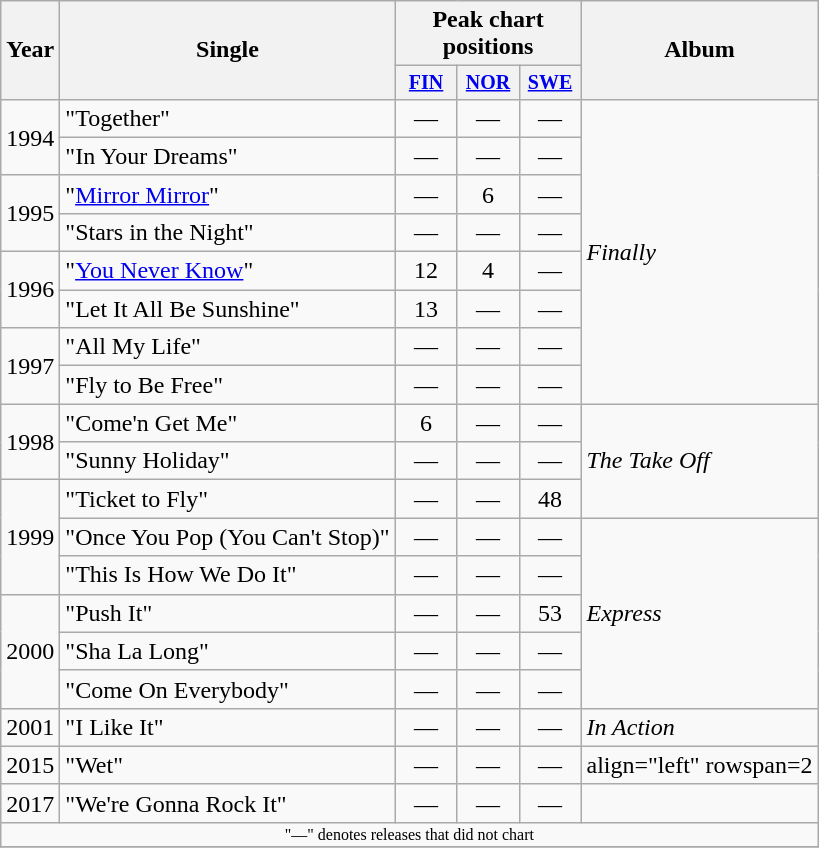<table class="wikitable" style="text-align:center;">
<tr>
<th rowspan="2">Year</th>
<th rowspan="2">Single</th>
<th colspan="3">Peak chart positions</th>
<th rowspan="2">Album</th>
</tr>
<tr style="font-size:smaller;">
<th width="35"><a href='#'>FIN</a><br></th>
<th width="35"><a href='#'>NOR</a><br></th>
<th width="35"><a href='#'>SWE</a><br></th>
</tr>
<tr>
<td rowspan=2>1994</td>
<td align="left">"Together"</td>
<td>—</td>
<td>—</td>
<td>—</td>
<td align="left" rowspan="8"><em>Finally</em></td>
</tr>
<tr>
<td align="left">"In Your Dreams"</td>
<td>—</td>
<td>—</td>
<td>—</td>
</tr>
<tr>
<td rowspan=2>1995</td>
<td align="left">"<a href='#'>Mirror Mirror</a>"</td>
<td>—</td>
<td>6</td>
<td>—</td>
</tr>
<tr>
<td align="left">"Stars in the Night"</td>
<td>—</td>
<td>—</td>
<td>—</td>
</tr>
<tr>
<td rowspan=2>1996</td>
<td align="left">"<a href='#'>You Never Know</a>"</td>
<td>12</td>
<td>4</td>
<td>—</td>
</tr>
<tr>
<td align="left">"Let It All Be Sunshine"</td>
<td>13</td>
<td>—</td>
<td>—</td>
</tr>
<tr>
<td rowspan=2>1997</td>
<td align="left">"All My Life"</td>
<td>—</td>
<td>—</td>
<td>—</td>
</tr>
<tr>
<td align="left">"Fly to Be Free"</td>
<td>—</td>
<td>—</td>
<td>—</td>
</tr>
<tr>
<td rowspan=2>1998</td>
<td align="left">"Come'n Get Me"</td>
<td>6</td>
<td>—</td>
<td>—</td>
<td align="left" rowspan="3"><em>The Take Off</em></td>
</tr>
<tr>
<td align="left">"Sunny Holiday"</td>
<td>—</td>
<td>—</td>
<td>—</td>
</tr>
<tr>
<td rowspan=3>1999</td>
<td align="left">"Ticket to Fly"</td>
<td>—</td>
<td>—</td>
<td>48</td>
</tr>
<tr>
<td align="left">"Once You Pop (You Can't Stop)"</td>
<td>—</td>
<td>—</td>
<td>—</td>
<td align="left" rowspan="5"><em>Express</em></td>
</tr>
<tr>
<td align="left">"This Is How We Do It"</td>
<td>—</td>
<td>—</td>
<td>—</td>
</tr>
<tr>
<td rowspan=3>2000</td>
<td align="left">"Push It"</td>
<td>—</td>
<td>—</td>
<td>53</td>
</tr>
<tr>
<td align="left">"Sha La Long"</td>
<td>—</td>
<td>—</td>
<td>—</td>
</tr>
<tr>
<td align="left">"Come On Everybody"</td>
<td>—</td>
<td>—</td>
<td>—</td>
</tr>
<tr>
<td>2001</td>
<td align="left">"I Like It"</td>
<td>—</td>
<td>—</td>
<td>—</td>
<td align="left"><em>In Action</em></td>
</tr>
<tr>
<td>2015</td>
<td align="left">"Wet"</td>
<td>—</td>
<td>—</td>
<td>—</td>
<td>align="left" rowspan=2 </td>
</tr>
<tr>
<td>2017</td>
<td align="left">"We're Gonna Rock It"</td>
<td>—</td>
<td>—</td>
<td>—</td>
</tr>
<tr>
<td colspan="15" style="font-size:8pt">"—" denotes releases that did not chart</td>
</tr>
<tr>
</tr>
</table>
